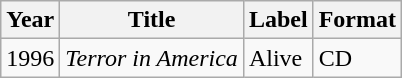<table class="wikitable">
<tr>
<th>Year</th>
<th>Title</th>
<th>Label</th>
<th>Format</th>
</tr>
<tr>
<td>1996</td>
<td><em>Terror in America</em></td>
<td>Alive</td>
<td>CD</td>
</tr>
</table>
